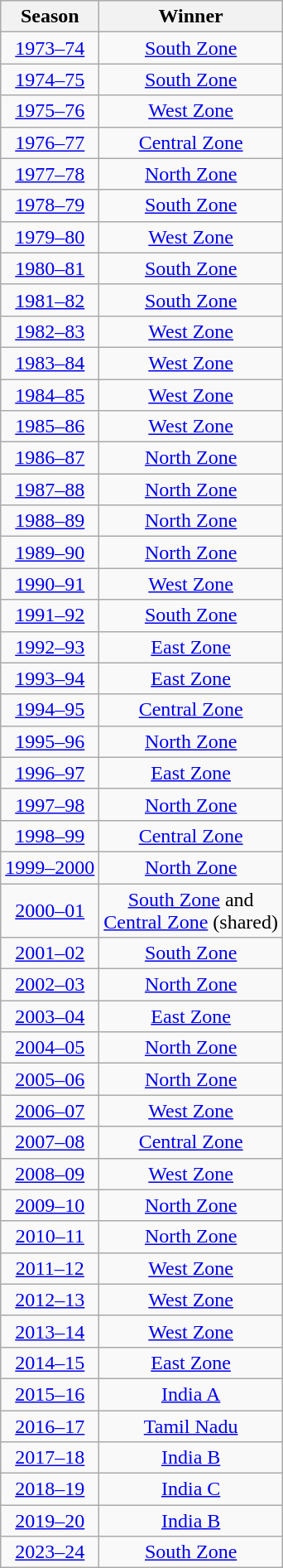<table class="sortable wikitable" style="text-align:center;">
<tr>
<th>Season</th>
<th>Winner</th>
</tr>
<tr>
<td><a href='#'>1973–74</a></td>
<td><a href='#'>South Zone</a></td>
</tr>
<tr>
<td><a href='#'>1974–75</a></td>
<td><a href='#'>South Zone</a></td>
</tr>
<tr>
<td><a href='#'>1975–76</a></td>
<td><a href='#'>West Zone</a></td>
</tr>
<tr>
<td><a href='#'>1976–77</a></td>
<td><a href='#'>Central Zone</a></td>
</tr>
<tr>
<td><a href='#'>1977–78</a></td>
<td><a href='#'>North Zone</a></td>
</tr>
<tr>
<td><a href='#'>1978–79</a></td>
<td><a href='#'>South Zone</a></td>
</tr>
<tr>
<td><a href='#'>1979–80</a></td>
<td><a href='#'>West Zone</a></td>
</tr>
<tr>
<td><a href='#'>1980–81</a></td>
<td><a href='#'>South Zone</a></td>
</tr>
<tr>
<td><a href='#'>1981–82</a></td>
<td><a href='#'>South Zone</a></td>
</tr>
<tr>
<td><a href='#'>1982–83</a></td>
<td><a href='#'>West Zone</a></td>
</tr>
<tr>
<td><a href='#'>1983–84</a></td>
<td><a href='#'>West Zone</a></td>
</tr>
<tr>
<td><a href='#'>1984–85</a></td>
<td><a href='#'>West Zone</a></td>
</tr>
<tr>
<td><a href='#'>1985–86</a></td>
<td><a href='#'>West Zone</a></td>
</tr>
<tr>
<td><a href='#'>1986–87</a></td>
<td><a href='#'>North Zone</a></td>
</tr>
<tr>
<td><a href='#'>1987–88</a></td>
<td><a href='#'>North Zone</a></td>
</tr>
<tr>
<td><a href='#'>1988–89</a></td>
<td><a href='#'>North Zone</a></td>
</tr>
<tr>
<td><a href='#'>1989–90</a></td>
<td><a href='#'>North Zone</a></td>
</tr>
<tr>
<td><a href='#'>1990–91</a></td>
<td><a href='#'>West Zone</a></td>
</tr>
<tr>
<td><a href='#'>1991–92</a></td>
<td><a href='#'>South Zone</a></td>
</tr>
<tr>
<td><a href='#'>1992–93</a></td>
<td><a href='#'>East Zone</a></td>
</tr>
<tr>
<td><a href='#'>1993–94</a></td>
<td><a href='#'>East Zone</a></td>
</tr>
<tr>
<td><a href='#'>1994–95</a></td>
<td><a href='#'>Central Zone</a></td>
</tr>
<tr>
<td><a href='#'>1995–96</a></td>
<td><a href='#'>North Zone</a></td>
</tr>
<tr>
<td><a href='#'>1996–97</a></td>
<td><a href='#'>East Zone</a></td>
</tr>
<tr>
<td><a href='#'>1997–98</a></td>
<td><a href='#'>North Zone</a></td>
</tr>
<tr>
<td><a href='#'>1998–99</a></td>
<td><a href='#'>Central Zone</a></td>
</tr>
<tr>
<td><a href='#'>1999–2000</a></td>
<td><a href='#'>North Zone</a></td>
</tr>
<tr>
<td><a href='#'>2000–01</a></td>
<td><a href='#'>South Zone</a> and<br><a href='#'>Central Zone</a> (shared)</td>
</tr>
<tr>
<td><a href='#'>2001–02</a></td>
<td><a href='#'>South Zone</a></td>
</tr>
<tr>
<td><a href='#'>2002–03</a></td>
<td><a href='#'>North Zone</a></td>
</tr>
<tr>
<td><a href='#'>2003–04</a></td>
<td><a href='#'>East Zone</a></td>
</tr>
<tr>
<td><a href='#'>2004–05</a></td>
<td><a href='#'>North Zone</a></td>
</tr>
<tr>
<td><a href='#'>2005–06</a></td>
<td><a href='#'>North Zone</a></td>
</tr>
<tr>
<td><a href='#'>2006–07</a></td>
<td><a href='#'>West Zone</a></td>
</tr>
<tr>
<td><a href='#'>2007–08</a></td>
<td><a href='#'>Central Zone</a></td>
</tr>
<tr>
<td><a href='#'>2008–09</a></td>
<td><a href='#'>West Zone</a></td>
</tr>
<tr>
<td><a href='#'>2009–10</a></td>
<td><a href='#'>North Zone</a></td>
</tr>
<tr>
<td><a href='#'>2010–11</a></td>
<td><a href='#'>North Zone</a></td>
</tr>
<tr>
<td><a href='#'>2011–12</a></td>
<td><a href='#'>West Zone</a></td>
</tr>
<tr>
<td><a href='#'>2012–13</a></td>
<td><a href='#'>West Zone</a></td>
</tr>
<tr>
<td><a href='#'>2013–14</a></td>
<td><a href='#'>West Zone</a></td>
</tr>
<tr>
<td><a href='#'>2014–15</a></td>
<td><a href='#'>East Zone</a></td>
</tr>
<tr>
<td><a href='#'>2015–16</a></td>
<td><a href='#'>India A</a></td>
</tr>
<tr>
<td><a href='#'>2016–17</a></td>
<td><a href='#'>Tamil Nadu</a></td>
</tr>
<tr>
<td><a href='#'>2017–18</a></td>
<td><a href='#'>India B</a></td>
</tr>
<tr>
<td><a href='#'>2018–19</a></td>
<td><a href='#'>India C</a></td>
</tr>
<tr>
<td><a href='#'>2019–20</a></td>
<td><a href='#'>India B</a></td>
</tr>
<tr>
<td><a href='#'>2023–24</a></td>
<td><a href='#'>South Zone</a></td>
</tr>
</table>
